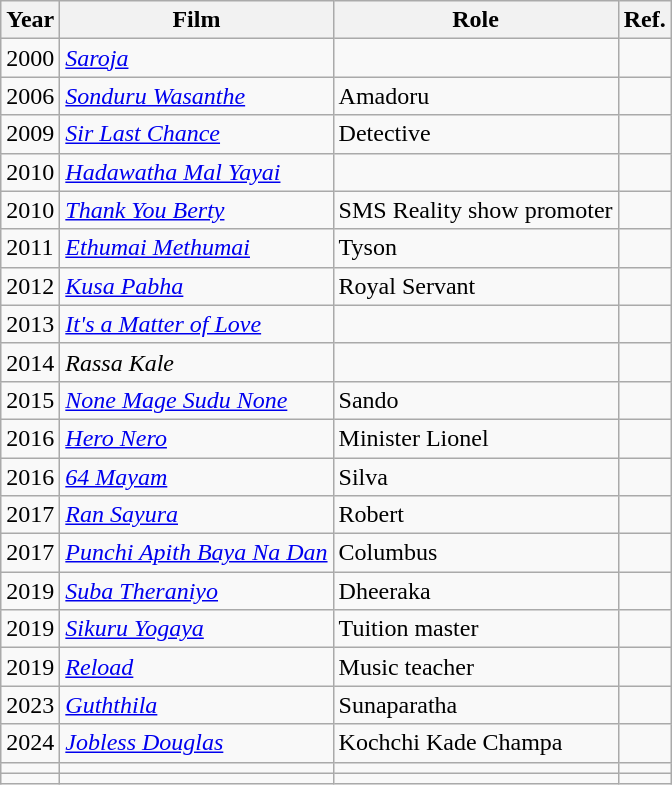<table class="wikitable">
<tr>
<th>Year</th>
<th>Film</th>
<th>Role</th>
<th>Ref.</th>
</tr>
<tr>
<td>2000</td>
<td><em><a href='#'>Saroja</a></em></td>
<td></td>
<td></td>
</tr>
<tr>
<td>2006</td>
<td><em><a href='#'>Sonduru Wasanthe</a></em></td>
<td>Amadoru</td>
<td></td>
</tr>
<tr>
<td>2009</td>
<td><em><a href='#'>Sir Last Chance</a></em></td>
<td>Detective</td>
<td></td>
</tr>
<tr>
<td>2010</td>
<td><em><a href='#'>Hadawatha Mal Yayai</a></em></td>
<td></td>
<td></td>
</tr>
<tr>
<td>2010</td>
<td><em><a href='#'>Thank You Berty</a></em></td>
<td>SMS Reality show promoter</td>
<td></td>
</tr>
<tr>
<td>2011</td>
<td><em><a href='#'>Ethumai Methumai</a></em></td>
<td>Tyson</td>
<td></td>
</tr>
<tr>
<td>2012</td>
<td><em><a href='#'>Kusa Pabha</a></em></td>
<td>Royal Servant</td>
<td></td>
</tr>
<tr>
<td>2013</td>
<td><em><a href='#'>It's a Matter of Love</a></em></td>
<td></td>
<td></td>
</tr>
<tr>
<td>2014</td>
<td><em>Rassa Kale</em></td>
<td></td>
<td></td>
</tr>
<tr>
<td>2015</td>
<td><em><a href='#'>None Mage Sudu None</a></em></td>
<td>Sando</td>
<td></td>
</tr>
<tr>
<td>2016</td>
<td><em><a href='#'>Hero Nero</a></em></td>
<td>Minister Lionel</td>
<td></td>
</tr>
<tr>
<td>2016</td>
<td><em><a href='#'>64 Mayam</a></em></td>
<td>Silva</td>
<td></td>
</tr>
<tr>
<td>2017</td>
<td><em><a href='#'>Ran Sayura</a></em></td>
<td>Robert</td>
<td></td>
</tr>
<tr>
<td>2017</td>
<td><em><a href='#'>Punchi Apith Baya Na Dan</a></em></td>
<td>Columbus</td>
<td></td>
</tr>
<tr>
<td>2019</td>
<td><em><a href='#'>Suba Theraniyo</a></em></td>
<td>Dheeraka</td>
<td></td>
</tr>
<tr>
<td>2019</td>
<td><em><a href='#'>Sikuru Yogaya</a></em></td>
<td>Tuition master</td>
<td></td>
</tr>
<tr>
<td>2019</td>
<td><em><a href='#'>Reload</a></em></td>
<td>Music teacher</td>
<td></td>
</tr>
<tr>
<td>2023</td>
<td><em><a href='#'>Guththila</a></em></td>
<td>Sunaparatha</td>
<td></td>
</tr>
<tr>
<td>2024</td>
<td><em><a href='#'>Jobless Douglas</a></em></td>
<td>Kochchi Kade Champa</td>
<td></td>
</tr>
<tr>
<td></td>
<td></td>
<td></td>
<td></td>
</tr>
<tr>
<td></td>
<td></td>
<td></td>
<td></td>
</tr>
</table>
